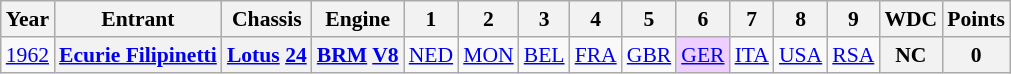<table class="wikitable" style="text-align:center; font-size:90%">
<tr>
<th>Year</th>
<th>Entrant</th>
<th>Chassis</th>
<th>Engine</th>
<th>1</th>
<th>2</th>
<th>3</th>
<th>4</th>
<th>5</th>
<th>6</th>
<th>7</th>
<th>8</th>
<th>9</th>
<th>WDC</th>
<th>Points</th>
</tr>
<tr>
<td><a href='#'>1962</a></td>
<th><a href='#'>Ecurie Filipinetti</a></th>
<th><a href='#'>Lotus</a> <a href='#'>24</a></th>
<th><a href='#'>BRM</a> <a href='#'>V8</a></th>
<td><a href='#'>NED</a></td>
<td><a href='#'>MON</a></td>
<td><a href='#'>BEL</a></td>
<td><a href='#'>FRA</a></td>
<td><a href='#'>GBR</a></td>
<td style="background:#EFCFFF;"><a href='#'>GER</a><br></td>
<td><a href='#'>ITA</a></td>
<td><a href='#'>USA</a></td>
<td><a href='#'>RSA</a></td>
<th>NC</th>
<th>0</th>
</tr>
</table>
